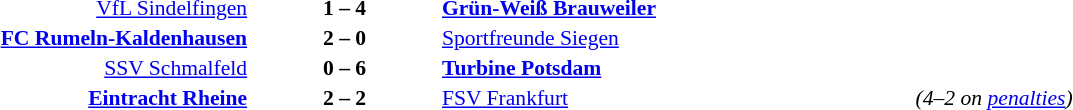<table width=100% cellspacing=1>
<tr>
<th width=25%></th>
<th width=10%></th>
<th width=25%></th>
<th></th>
</tr>
<tr style=font-size:90%>
<td align=right><a href='#'>VfL Sindelfingen</a></td>
<td align=center><strong>1 – 4</strong></td>
<td><strong><a href='#'>Grün-Weiß Brauweiler</a></strong></td>
</tr>
<tr style=font-size:90%>
<td align=right><strong><a href='#'>FC Rumeln-Kaldenhausen</a></strong></td>
<td align=center><strong>2 – 0</strong></td>
<td><a href='#'>Sportfreunde Siegen</a></td>
</tr>
<tr style=font-size:90%>
<td align=right><a href='#'>SSV Schmalfeld</a></td>
<td align=center><strong>0 – 6</strong></td>
<td><strong><a href='#'>Turbine Potsdam</a></strong></td>
</tr>
<tr style=font-size:90%>
<td align=right><strong><a href='#'>Eintracht Rheine</a></strong></td>
<td align=center><strong>2 – 2</strong></td>
<td><a href='#'>FSV Frankfurt</a></td>
<td><em>(4–2 on <a href='#'>penalties</a>)</em></td>
</tr>
</table>
